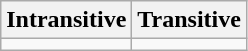<table class="wikitable">
<tr>
<th>Intransitive</th>
<th>Transitive</th>
</tr>
<tr>
<td></td>
<td></td>
</tr>
</table>
